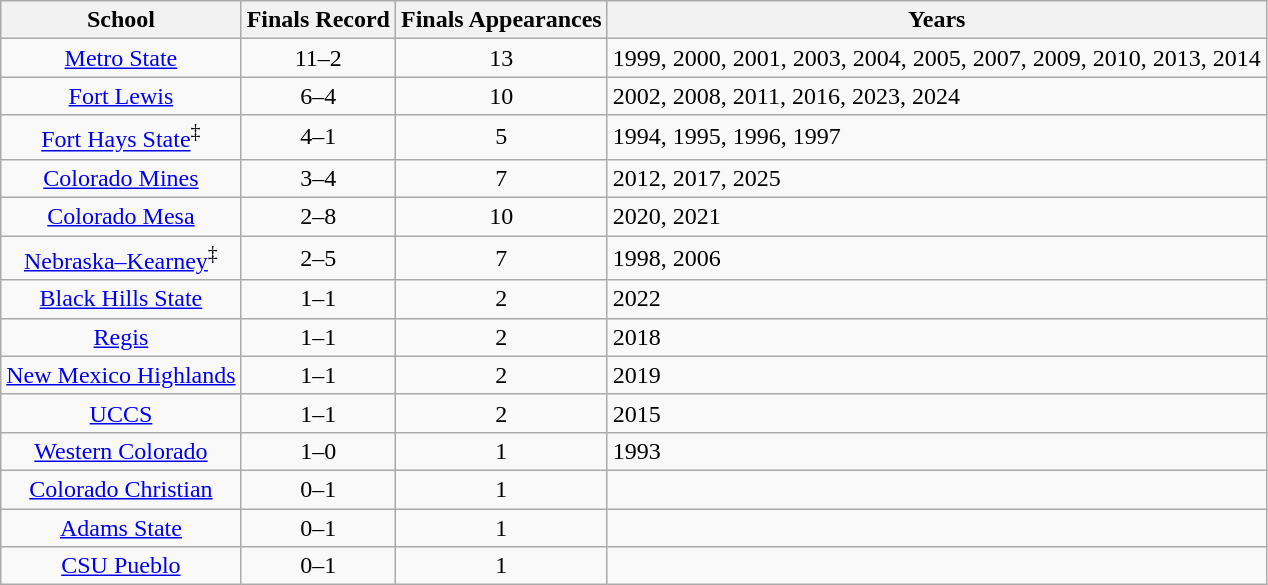<table class="wikitable sortable" style="text-align:center;">
<tr>
<th>School</th>
<th>Finals Record</th>
<th>Finals Appearances</th>
<th class=unsortable>Years</th>
</tr>
<tr>
<td><a href='#'>Metro State</a></td>
<td>11–2</td>
<td>13</td>
<td align=left>1999, 2000, 2001, 2003, 2004, 2005, 2007, 2009, 2010, 2013, 2014</td>
</tr>
<tr>
<td><a href='#'>Fort Lewis</a></td>
<td>6–4</td>
<td>10</td>
<td align=left>2002, 2008, 2011, 2016, 2023, 2024</td>
</tr>
<tr>
<td><a href='#'>Fort Hays State</a><sup>‡</sup></td>
<td>4–1</td>
<td>5</td>
<td align=left>1994, 1995, 1996, 1997</td>
</tr>
<tr>
<td><a href='#'>Colorado Mines</a></td>
<td>3–4</td>
<td>7</td>
<td align=left>2012, 2017, 2025</td>
</tr>
<tr>
<td><a href='#'>Colorado Mesa</a></td>
<td>2–8</td>
<td>10</td>
<td align=left>2020, 2021</td>
</tr>
<tr>
<td><a href='#'>Nebraska–Kearney</a><sup>‡</sup></td>
<td>2–5</td>
<td>7</td>
<td align=left>1998, 2006</td>
</tr>
<tr>
<td><a href='#'>Black Hills State</a></td>
<td>1–1</td>
<td>2</td>
<td align=left>2022</td>
</tr>
<tr>
<td><a href='#'>Regis</a></td>
<td>1–1</td>
<td>2</td>
<td align=left>2018</td>
</tr>
<tr>
<td><a href='#'>New Mexico Highlands</a></td>
<td>1–1</td>
<td>2</td>
<td align=left>2019</td>
</tr>
<tr>
<td><a href='#'>UCCS</a><br></td>
<td>1–1</td>
<td>2</td>
<td align=left>2015</td>
</tr>
<tr>
<td><a href='#'>Western Colorado</a><br></td>
<td>1–0</td>
<td>1</td>
<td align=left>1993</td>
</tr>
<tr>
<td><a href='#'>Colorado Christian</a></td>
<td>0–1</td>
<td>1</td>
<td align=left></td>
</tr>
<tr>
<td><a href='#'>Adams State</a></td>
<td>0–1</td>
<td>1</td>
<td align=left></td>
</tr>
<tr>
<td><a href='#'>CSU Pueblo</a></td>
<td>0–1</td>
<td>1</td>
<td align=left></td>
</tr>
</table>
